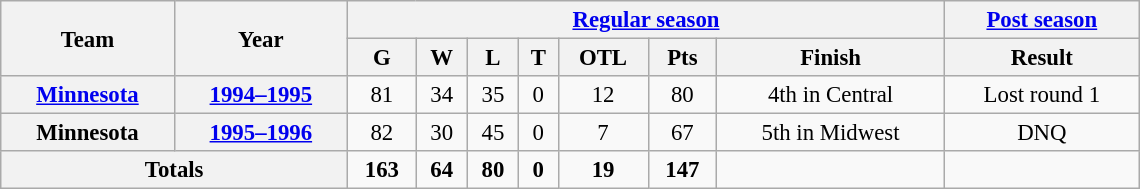<table class="wikitable" style="font-size: 95%; text-align:center; width:50em;">
<tr>
<th rowspan="2">Team</th>
<th rowspan="2">Year</th>
<th colspan="7"><a href='#'>Regular season</a></th>
<th colspan="1"><a href='#'>Post season</a></th>
</tr>
<tr>
<th>G</th>
<th>W</th>
<th>L</th>
<th>T</th>
<th>OTL</th>
<th>Pts</th>
<th>Finish</th>
<th>Result</th>
</tr>
<tr>
<th><a href='#'>Minnesota</a></th>
<th><a href='#'>1994–1995</a></th>
<td>81</td>
<td>34</td>
<td>35</td>
<td>0</td>
<td>12</td>
<td>80</td>
<td>4th in Central</td>
<td>Lost round 1</td>
</tr>
<tr>
<th>Minnesota</th>
<th><a href='#'>1995–1996</a></th>
<td>82</td>
<td>30</td>
<td>45</td>
<td>0</td>
<td>7</td>
<td>67</td>
<td>5th in Midwest</td>
<td>DNQ</td>
</tr>
<tr>
<th colspan="2">Totals</th>
<td><strong>163</strong></td>
<td><strong>64</strong></td>
<td><strong>80</strong></td>
<td><strong>0</strong></td>
<td><strong>19</strong></td>
<td><strong>147</strong></td>
<td></td>
<td></td>
</tr>
</table>
